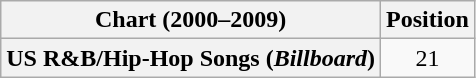<table class="wikitable plainrowheaders" style="text-align:center">
<tr>
<th>Chart (2000–2009)</th>
<th>Position</th>
</tr>
<tr>
<th scope="row">US R&B/Hip-Hop Songs (<em>Billboard</em>)</th>
<td>21</td>
</tr>
</table>
